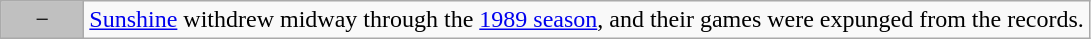<table class="wikitable plainrowheaders">
<tr>
<td style="background:#C0C0C0; width:3em" align=center>−</td>
<td><a href='#'>Sunshine</a> withdrew midway through the <a href='#'>1989 season</a>, and their games were expunged from the records.</td>
</tr>
</table>
